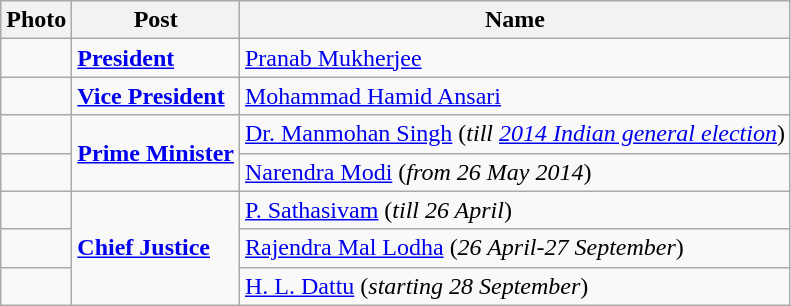<table class=wikitable>
<tr>
<th>Photo</th>
<th>Post</th>
<th>Name</th>
</tr>
<tr>
<td></td>
<td> <strong><a href='#'>President</a></strong></td>
<td><a href='#'>Pranab Mukherjee</a></td>
</tr>
<tr>
<td></td>
<td> <strong><a href='#'>Vice President</a></strong></td>
<td><a href='#'>Mohammad Hamid Ansari</a></td>
</tr>
<tr>
<td></td>
<td rowspan=2> <strong><a href='#'>Prime Minister</a></strong></td>
<td><a href='#'>Dr. Manmohan Singh</a> (<em>till <a href='#'>2014 Indian general election</a></em>)</td>
</tr>
<tr>
<td></td>
<td><a href='#'>Narendra Modi</a> (<em>from 26 May 2014</em>)</td>
</tr>
<tr>
<td></td>
<td rowspan=3> <strong><a href='#'>Chief Justice</a></strong></td>
<td><a href='#'>P. Sathasivam</a> (<em>till 26 April</em>)</td>
</tr>
<tr>
<td></td>
<td><a href='#'>Rajendra Mal Lodha</a> (<em>26 April-27 September</em>)</td>
</tr>
<tr>
<td></td>
<td><a href='#'>H. L. Dattu</a> (<em>starting 28 September</em>)</td>
</tr>
</table>
